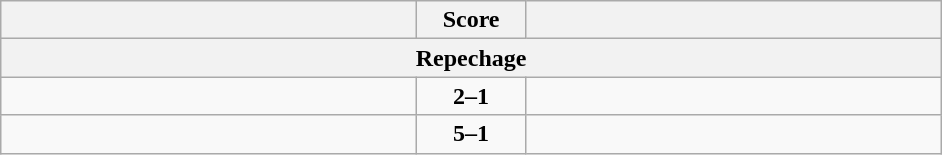<table class="wikitable" style="text-align: left;">
<tr>
<th align="right" width="270"></th>
<th width="65">Score</th>
<th align="left" width="270"></th>
</tr>
<tr>
<th colspan="3">Repechage</th>
</tr>
<tr>
<td><strong></strong></td>
<td align=center><strong>2–1</strong></td>
<td></td>
</tr>
<tr>
<td><strong></strong></td>
<td align=center><strong>5–1</strong></td>
<td></td>
</tr>
</table>
